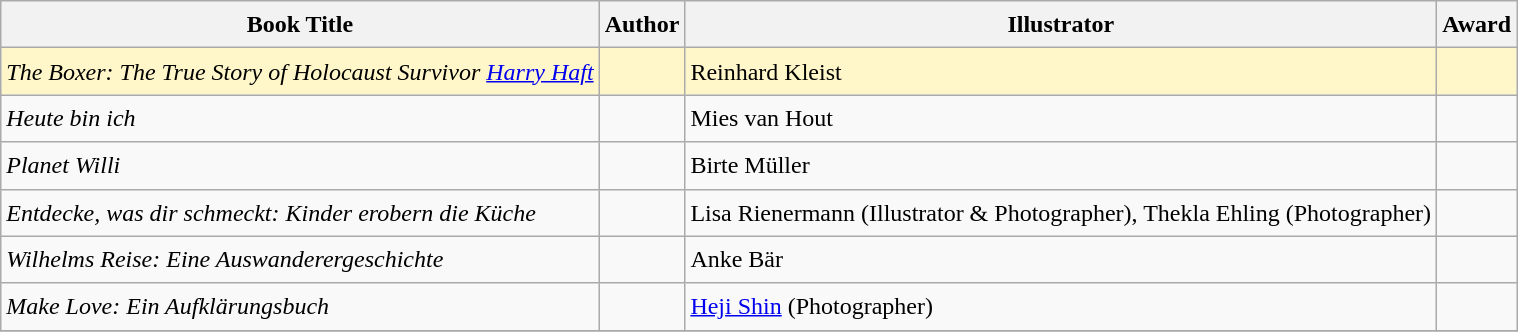<table class="wikitable sortable mw-collapsible" style="font-size:1.00em; line-height:1.5em;">
<tr>
<th scope="col">Book Title</th>
<th scope="col">Author</th>
<th scope="col">Illustrator</th>
<th scope="col">Award</th>
</tr>
<tr style="background:#fff7c9">
<td><em>The Boxer: The True Story of Holocaust Survivor <a href='#'>Harry Haft</a></em></td>
<td></td>
<td>Reinhard Kleist</td>
<td> </td>
</tr>
<tr>
<td><em>Heute bin ich</em></td>
<td></td>
<td>Mies van Hout</td>
<td></td>
</tr>
<tr>
<td><em>Planet Willi</em></td>
<td></td>
<td>Birte Müller</td>
<td></td>
</tr>
<tr>
<td><em>Entdecke, was dir schmeckt: Kinder erobern die Küche</em></td>
<td></td>
<td>Lisa Rienermann (Illustrator & Photographer), Thekla Ehling (Photographer)</td>
<td></td>
</tr>
<tr>
<td><em>Wilhelms Reise: Eine Auswanderergeschichte</em></td>
<td></td>
<td>Anke Bär</td>
<td></td>
</tr>
<tr>
<td><em>Make Love: Ein Aufklärungsbuch</em></td>
<td></td>
<td><a href='#'>Heji Shin</a> (Photographer)</td>
<td></td>
</tr>
<tr style="background:#fff7c9">
</tr>
</table>
